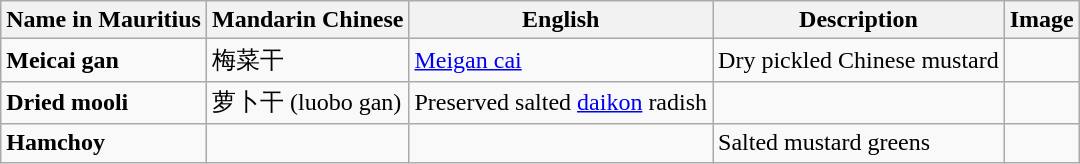<table class="wikitable">
<tr>
<th>Name in Mauritius</th>
<th>Mandarin Chinese</th>
<th>English</th>
<th>Description</th>
<th>Image</th>
</tr>
<tr>
<td><strong>Meicai gan</strong></td>
<td>梅菜干</td>
<td><a href='#'>Meigan cai</a></td>
<td>Dry pickled Chinese mustard</td>
<td></td>
</tr>
<tr>
<td><strong>Dried mooli</strong></td>
<td>萝卜干 (luobo gan)</td>
<td>Preserved salted <a href='#'>daikon</a> radish</td>
<td></td>
<td></td>
</tr>
<tr>
<td><strong>Hamchoy</strong></td>
<td></td>
<td></td>
<td>Salted mustard greens</td>
<td></td>
</tr>
</table>
